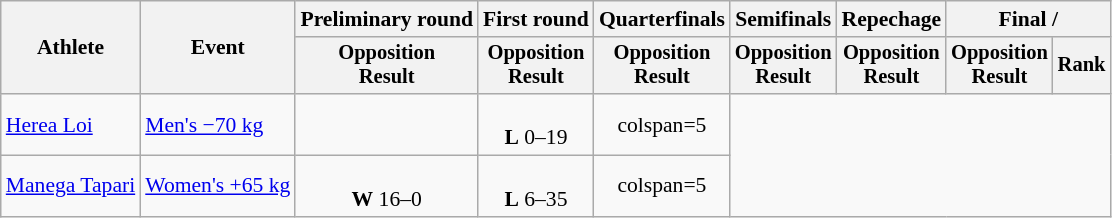<table class="wikitable" style="font-size:90%;">
<tr>
<th rowspan="2">Athlete</th>
<th rowspan="2">Event</th>
<th>Preliminary round</th>
<th>First round</th>
<th>Quarterfinals</th>
<th>Semifinals</th>
<th>Repechage</th>
<th colspan="2">Final / </th>
</tr>
<tr style="font-size:95%">
<th>Opposition<br>Result</th>
<th>Opposition<br>Result</th>
<th>Opposition<br>Result</th>
<th>Opposition<br>Result</th>
<th>Opposition<br>Result</th>
<th>Opposition<br>Result</th>
<th>Rank</th>
</tr>
<tr align=center>
<td align=left><a href='#'>Herea Loi</a></td>
<td align=left><a href='#'>Men's −70 kg</a></td>
<td></td>
<td><br><strong>L</strong> 0–19</td>
<td>colspan=5 </td>
</tr>
<tr align=center>
<td align=left><a href='#'>Manega Tapari</a></td>
<td align=left><a href='#'>Women's +65 kg</a></td>
<td><br><strong>W</strong> 16–0</td>
<td><br><strong>L</strong> 6–35</td>
<td>colspan=5 </td>
</tr>
</table>
